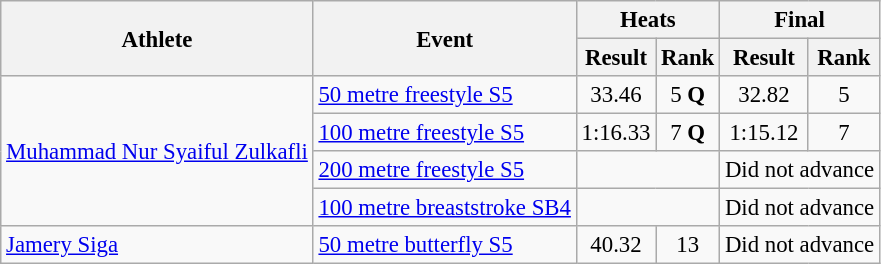<table class=wikitable style="font-size:95%">
<tr>
<th rowspan="2">Athlete</th>
<th rowspan="2">Event</th>
<th colspan="2">Heats</th>
<th colspan="2">Final</th>
</tr>
<tr>
<th>Result</th>
<th>Rank</th>
<th>Result</th>
<th>Rank</th>
</tr>
<tr align=center>
<td align=left rowspan="4"><a href='#'>Muhammad Nur Syaiful Zulkafli</a></td>
<td align=left><a href='#'>50 metre freestyle S5</a></td>
<td>33.46</td>
<td>5 <strong>Q</strong></td>
<td>32.82</td>
<td>5</td>
</tr>
<tr align="center">
<td align=left><a href='#'>100 metre freestyle S5</a></td>
<td>1:16.33</td>
<td>7 <strong>Q</strong></td>
<td>1:15.12</td>
<td>7</td>
</tr>
<tr align="center">
<td align=left><a href='#'>200 metre freestyle S5</a></td>
<td align="center" colspan="2"></td>
<td align="center" colspan="2">Did not advance</td>
</tr>
<tr align="center">
<td align=left><a href='#'>100 metre breaststroke SB4</a></td>
<td align="center" colspan="2"></td>
<td align="center" colspan="2">Did not advance</td>
</tr>
<tr align="center">
<td align=left><a href='#'>Jamery Siga</a></td>
<td align=left><a href='#'>50 metre butterfly S5</a></td>
<td>40.32</td>
<td>13</td>
<td colspan=3>Did not advance</td>
</tr>
</table>
